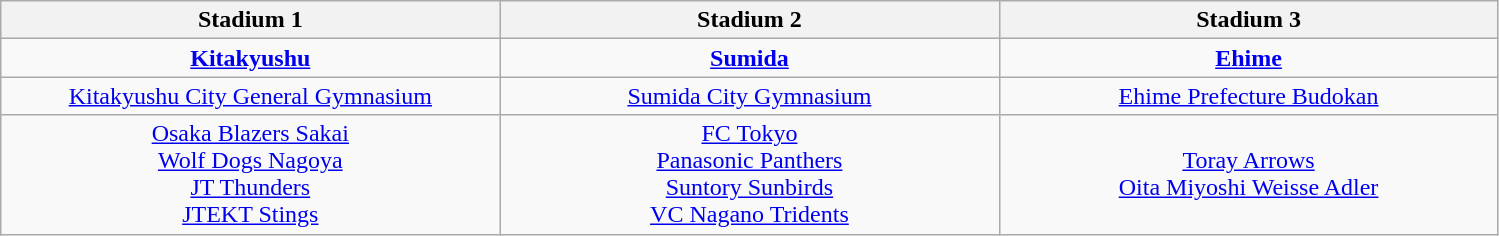<table class=wikitable style=text-align:center>
<tr>
<th width=25%>Stadium 1</th>
<th width=25%>Stadium 2</th>
<th width=25%>Stadium 3</th>
</tr>
<tr>
<td><strong><a href='#'>Kitakyushu</a></strong></td>
<td><strong><a href='#'>Sumida</a></strong></td>
<td><strong><a href='#'>Ehime</a></strong></td>
</tr>
<tr>
<td><a href='#'>Kitakyushu City General Gymnasium</a></td>
<td><a href='#'>Sumida City Gymnasium</a></td>
<td><a href='#'>Ehime Prefecture Budokan</a></td>
</tr>
<tr>
<td><a href='#'>Osaka Blazers Sakai</a><br><a href='#'>Wolf Dogs Nagoya</a><br><a href='#'>JT Thunders</a><br><a href='#'>JTEKT Stings</a></td>
<td><a href='#'>FC Tokyo</a><br><a href='#'>Panasonic Panthers</a><br><a href='#'>Suntory Sunbirds</a><br><a href='#'>VC Nagano Tridents</a></td>
<td><a href='#'>Toray Arrows</a><br><a href='#'>Oita Miyoshi Weisse Adler</a></td>
</tr>
</table>
